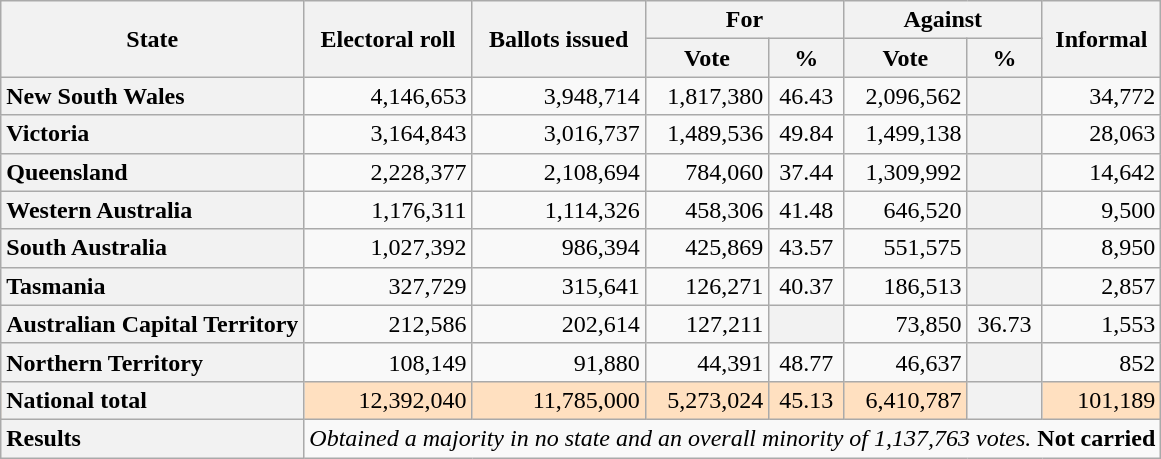<table class="wikitable">
<tr align=center>
<th rowspan="2">State</th>
<th rowspan="2">Electoral roll</th>
<th rowspan="2">Ballots issued</th>
<th align=center colspan="2">For</th>
<th align=center colspan="2">Against</th>
<th align=center rowspan="2">Informal</th>
</tr>
<tr>
<th align=center>Vote</th>
<th align=center>%</th>
<th align=center>Vote</th>
<th align=center>%</th>
</tr>
<tr align="right">
<th style="text-align:left;">New South Wales</th>
<td>4,146,653</td>
<td>3,948,714</td>
<td>1,817,380</td>
<td align="center">46.43</td>
<td>2,096,562</td>
<th></th>
<td>34,772</td>
</tr>
<tr align="right">
<th style="text-align:left;">Victoria</th>
<td>3,164,843</td>
<td>3,016,737</td>
<td>1,489,536</td>
<td align="center">49.84</td>
<td>1,499,138</td>
<th></th>
<td>28,063</td>
</tr>
<tr align="right">
<th style="text-align:left;">Queensland</th>
<td>2,228,377</td>
<td>2,108,694</td>
<td>784,060</td>
<td align="center">37.44</td>
<td>1,309,992</td>
<th></th>
<td>14,642</td>
</tr>
<tr align="right">
<th style="text-align:left;">Western Australia</th>
<td>1,176,311</td>
<td>1,114,326</td>
<td>458,306</td>
<td align="center">41.48</td>
<td>646,520</td>
<th></th>
<td>9,500</td>
</tr>
<tr align="right">
<th style="text-align:left;">South Australia</th>
<td>1,027,392</td>
<td>986,394</td>
<td>425,869</td>
<td align="center">43.57</td>
<td>551,575</td>
<th></th>
<td>8,950</td>
</tr>
<tr align="right">
<th style="text-align:left;">Tasmania</th>
<td>327,729</td>
<td>315,641</td>
<td>126,271</td>
<td align="center">40.37</td>
<td>186,513</td>
<th></th>
<td>2,857</td>
</tr>
<tr align="right">
<th style="text-align:left;">Australian Capital Territory</th>
<td>212,586</td>
<td>202,614</td>
<td>127,211</td>
<th></th>
<td>73,850</td>
<td align="center">36.73</td>
<td>1,553</td>
</tr>
<tr align="right">
<th style="text-align:left;">Northern Territory</th>
<td>108,149</td>
<td>91,880</td>
<td>44,391</td>
<td align="center">48.77</td>
<td>46,637</td>
<th></th>
<td>852</td>
</tr>
<tr bgcolor=#FFE0C0 align="right">
<th style="text-align:left;">National total</th>
<td>12,392,040</td>
<td>11,785,000</td>
<td>5,273,024</td>
<td align="center">45.13</td>
<td>6,410,787</td>
<th></th>
<td>101,189</td>
</tr>
<tr>
<th style="text-align:left;">Results</th>
<td colSpan="8"><em>Obtained a majority in no state and an overall minority of 1,137,763 votes.</em> <strong>Not carried</strong></td>
</tr>
</table>
